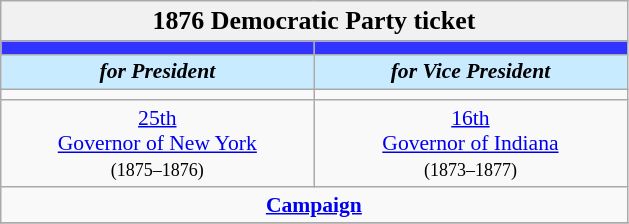<table class="wikitable" style="font-size:90%; text-align:center;">
<tr>
<td style="background:#f1f1f1;" colspan="30"><big><strong>1876 Democratic Party ticket</strong></big></td>
</tr>
<tr>
<th style="width:3em; font-size:135%; background:#3333FF; width:200px;"><a href='#'></a></th>
<th style="width:3em; font-size:135%; background:#3333FF; width:200px;"><a href='#'></a></th>
</tr>
<tr>
<td style="width:3em; font-size:100%; color:#000; background:#C8EBFF; width:200px;"><strong><em>for President</em></strong></td>
<td style="width:3em; font-size:100%; color:#000; background:#C8EBFF; width:200px;"><strong><em>for Vice President</em></strong></td>
</tr>
<tr>
<td></td>
<td></td>
</tr>
<tr>
<td><a href='#'>25th</a><br><a href='#'>Governor of New York</a><br><small>(1875–1876)</small></td>
<td><a href='#'>16th</a><br><a href='#'>Governor of Indiana</a><br><small>(1873–1877)</small></td>
</tr>
<tr>
<td colspan=2><a href='#'><strong>Campaign</strong></a></td>
</tr>
<tr>
</tr>
</table>
